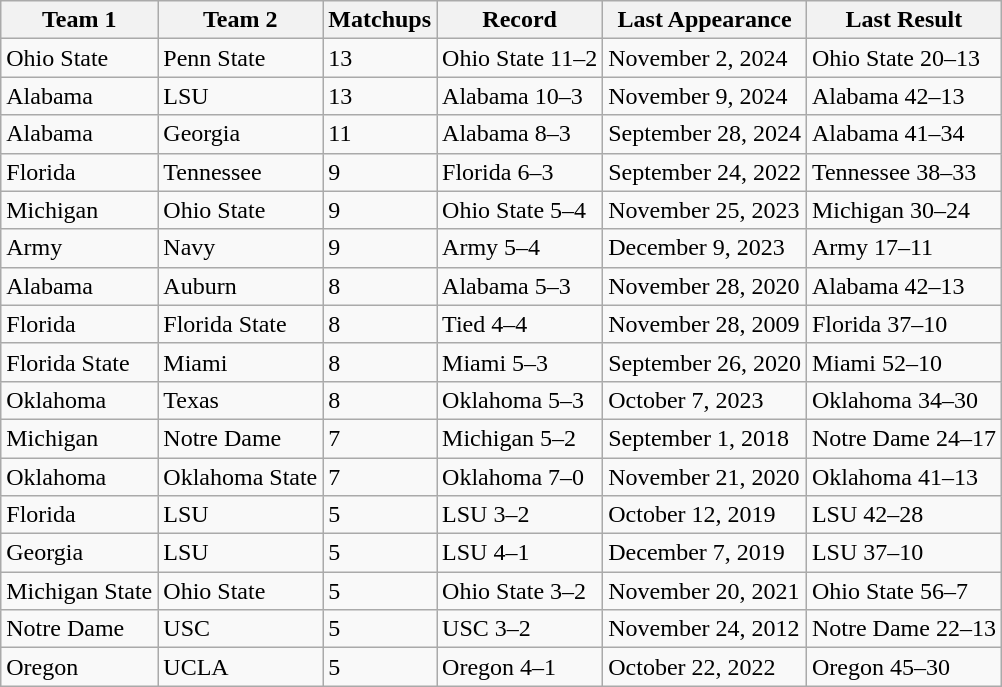<table class="wikitable sortable">
<tr>
<th>Team 1</th>
<th>Team 2</th>
<th>Matchups</th>
<th>Record</th>
<th>Last Appearance</th>
<th>Last Result</th>
</tr>
<tr>
<td>Ohio State</td>
<td>Penn State</td>
<td>13</td>
<td>Ohio State 11–2</td>
<td>November 2, 2024</td>
<td>Ohio State 20–13</td>
</tr>
<tr>
<td>Alabama</td>
<td>LSU</td>
<td>13</td>
<td>Alabama 10–3</td>
<td>November 9, 2024</td>
<td>Alabama 42–13</td>
</tr>
<tr>
<td>Alabama</td>
<td>Georgia</td>
<td>11</td>
<td>Alabama 8–3</td>
<td>September 28, 2024</td>
<td>Alabama 41–34</td>
</tr>
<tr>
<td>Florida</td>
<td>Tennessee</td>
<td>9</td>
<td>Florida 6–3</td>
<td>September 24, 2022</td>
<td>Tennessee 38–33</td>
</tr>
<tr>
<td>Michigan</td>
<td>Ohio State</td>
<td>9</td>
<td>Ohio State 5–4</td>
<td>November 25, 2023</td>
<td>Michigan 30–24</td>
</tr>
<tr>
<td>Army</td>
<td>Navy</td>
<td>9</td>
<td>Army 5–4</td>
<td>December 9, 2023</td>
<td>Army 17–11</td>
</tr>
<tr>
<td>Alabama</td>
<td>Auburn</td>
<td>8</td>
<td>Alabama 5–3</td>
<td>November 28, 2020</td>
<td>Alabama 42–13</td>
</tr>
<tr>
<td>Florida</td>
<td>Florida State</td>
<td>8</td>
<td>Tied 4–4</td>
<td>November 28, 2009</td>
<td>Florida 37–10</td>
</tr>
<tr>
<td>Florida State</td>
<td>Miami</td>
<td>8</td>
<td>Miami 5–3</td>
<td>September 26, 2020</td>
<td>Miami 52–10</td>
</tr>
<tr>
<td>Oklahoma</td>
<td>Texas</td>
<td>8</td>
<td>Oklahoma 5–3</td>
<td>October 7, 2023</td>
<td>Oklahoma 34–30</td>
</tr>
<tr>
<td>Michigan</td>
<td>Notre Dame</td>
<td>7</td>
<td>Michigan 5–2</td>
<td>September 1, 2018</td>
<td>Notre Dame 24–17</td>
</tr>
<tr>
<td>Oklahoma</td>
<td>Oklahoma State</td>
<td>7</td>
<td>Oklahoma 7–0</td>
<td>November 21, 2020</td>
<td>Oklahoma 41–13</td>
</tr>
<tr>
<td>Florida</td>
<td>LSU</td>
<td>5</td>
<td>LSU 3–2</td>
<td>October 12, 2019</td>
<td>LSU 42–28</td>
</tr>
<tr>
<td>Georgia</td>
<td>LSU</td>
<td>5</td>
<td>LSU 4–1</td>
<td>December 7, 2019</td>
<td>LSU 37–10</td>
</tr>
<tr>
<td>Michigan State</td>
<td>Ohio State</td>
<td>5</td>
<td>Ohio State 3–2</td>
<td>November 20, 2021</td>
<td>Ohio State 56–7</td>
</tr>
<tr>
<td>Notre Dame</td>
<td>USC</td>
<td>5</td>
<td>USC 3–2</td>
<td>November 24, 2012</td>
<td>Notre Dame 22–13</td>
</tr>
<tr>
<td>Oregon</td>
<td>UCLA</td>
<td>5</td>
<td>Oregon 4–1</td>
<td>October 22, 2022</td>
<td>Oregon 45–30</td>
</tr>
</table>
